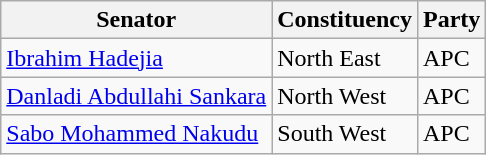<table class="wikitable" border="1">
<tr>
<th>Senator</th>
<th>Constituency</th>
<th>Party</th>
</tr>
<tr>
<td><a href='#'>Ibrahim Hadejia</a></td>
<td>North East</td>
<td>APC</td>
</tr>
<tr>
<td><a href='#'>Danladi Abdullahi Sankara</a></td>
<td>North West</td>
<td>APC</td>
</tr>
<tr>
<td><a href='#'>Sabo Mohammed Nakudu</a></td>
<td>South West</td>
<td>APC</td>
</tr>
</table>
